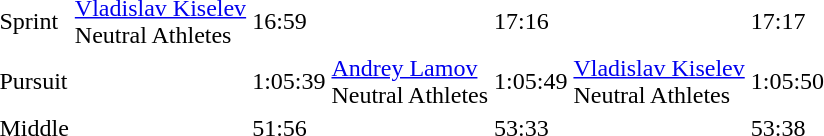<table>
<tr>
<td>Sprint</td>
<td><a href='#'>Vladislav Kiselev</a><br>Neutral Athletes</td>
<td>16:59</td>
<td></td>
<td>17:16</td>
<td></td>
<td>17:17</td>
</tr>
<tr>
<td>Pursuit</td>
<td></td>
<td>1:05:39</td>
<td><a href='#'>Andrey Lamov</a><br>Neutral Athletes</td>
<td>1:05:49</td>
<td><a href='#'>Vladislav Kiselev</a><br>Neutral Athletes</td>
<td>1:05:50</td>
</tr>
<tr>
<td>Middle</td>
<td></td>
<td>51:56</td>
<td></td>
<td>53:33</td>
<td></td>
<td>53:38</td>
</tr>
</table>
